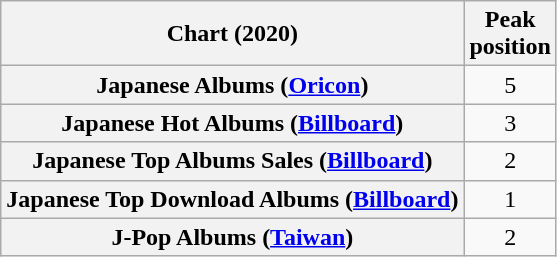<table class="wikitable plainrowheaders" style="text-align:center">
<tr>
<th scope="col">Chart (2020)</th>
<th scope="col">Peak<br> position</th>
</tr>
<tr>
<th scope="row">Japanese Albums (<a href='#'>Oricon</a>)</th>
<td>5</td>
</tr>
<tr>
<th scope="row">Japanese Hot Albums (<a href='#'>Billboard</a>)</th>
<td>3</td>
</tr>
<tr>
<th scope="row">Japanese Top Albums Sales (<a href='#'>Billboard</a>)</th>
<td>2</td>
</tr>
<tr>
<th scope="row">Japanese Top Download Albums (<a href='#'>Billboard</a>)</th>
<td>1</td>
</tr>
<tr>
<th scope="row">J-Pop Albums (<a href='#'>Taiwan</a>)</th>
<td>2</td>
</tr>
</table>
